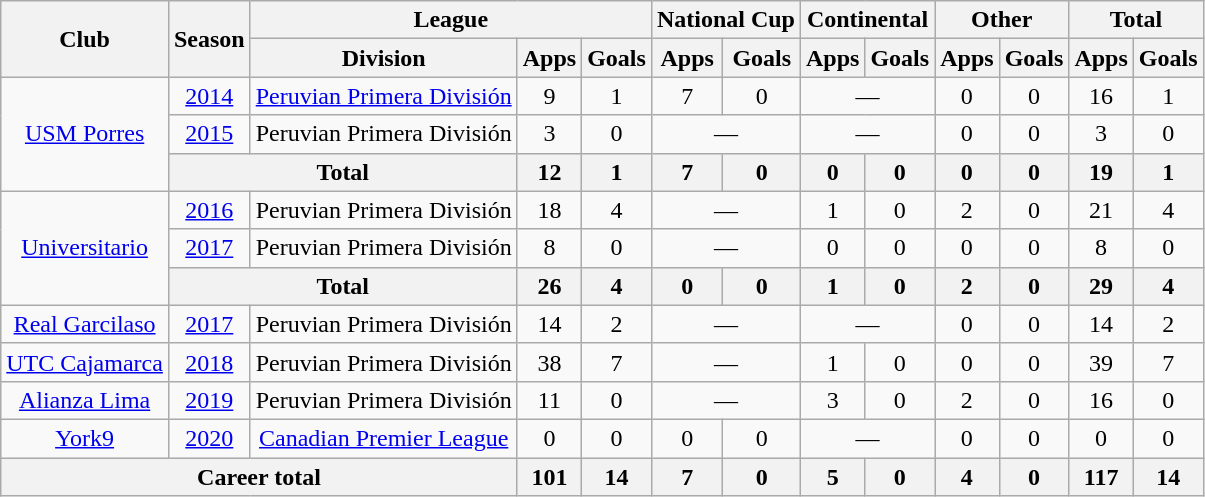<table class="wikitable" style="text-align:center">
<tr>
<th rowspan="2">Club</th>
<th rowspan="2">Season</th>
<th colspan="3">League</th>
<th colspan="2">National Cup</th>
<th colspan="2">Continental</th>
<th colspan="2">Other</th>
<th colspan="2">Total</th>
</tr>
<tr>
<th>Division</th>
<th>Apps</th>
<th>Goals</th>
<th>Apps</th>
<th>Goals</th>
<th>Apps</th>
<th>Goals</th>
<th>Apps</th>
<th>Goals</th>
<th>Apps</th>
<th>Goals</th>
</tr>
<tr>
<td rowspan="3"><a href='#'>USM Porres</a></td>
<td><a href='#'>2014</a></td>
<td><a href='#'>Peruvian Primera División</a></td>
<td>9</td>
<td>1</td>
<td>7</td>
<td>0</td>
<td colspan="2">—</td>
<td>0</td>
<td>0</td>
<td>16</td>
<td>1</td>
</tr>
<tr>
<td><a href='#'>2015</a></td>
<td>Peruvian Primera División</td>
<td>3</td>
<td>0</td>
<td colspan="2">—</td>
<td colspan="2">—</td>
<td>0</td>
<td>0</td>
<td>3</td>
<td>0</td>
</tr>
<tr>
<th colspan="2">Total</th>
<th>12</th>
<th>1</th>
<th>7</th>
<th>0</th>
<th>0</th>
<th>0</th>
<th>0</th>
<th>0</th>
<th>19</th>
<th>1</th>
</tr>
<tr>
<td rowspan="3"><a href='#'>Universitario</a></td>
<td><a href='#'>2016</a></td>
<td>Peruvian Primera División</td>
<td>18</td>
<td>4</td>
<td colspan="2">—</td>
<td>1</td>
<td>0</td>
<td>2</td>
<td>0</td>
<td>21</td>
<td>4</td>
</tr>
<tr>
<td><a href='#'>2017</a></td>
<td>Peruvian Primera División</td>
<td>8</td>
<td>0</td>
<td colspan="2">—</td>
<td>0</td>
<td>0</td>
<td>0</td>
<td>0</td>
<td>8</td>
<td>0</td>
</tr>
<tr>
<th colspan="2">Total</th>
<th>26</th>
<th>4</th>
<th>0</th>
<th>0</th>
<th>1</th>
<th>0</th>
<th>2</th>
<th>0</th>
<th>29</th>
<th>4</th>
</tr>
<tr>
<td><a href='#'>Real Garcilaso</a></td>
<td><a href='#'>2017</a></td>
<td>Peruvian Primera División</td>
<td>14</td>
<td>2</td>
<td colspan="2">—</td>
<td colspan="2">—</td>
<td>0</td>
<td>0</td>
<td>14</td>
<td>2</td>
</tr>
<tr>
<td><a href='#'>UTC Cajamarca</a></td>
<td><a href='#'>2018</a></td>
<td>Peruvian Primera División</td>
<td>38</td>
<td>7</td>
<td colspan="2">—</td>
<td>1</td>
<td>0</td>
<td>0</td>
<td>0</td>
<td>39</td>
<td>7</td>
</tr>
<tr>
<td><a href='#'>Alianza Lima</a></td>
<td><a href='#'>2019</a></td>
<td>Peruvian Primera División</td>
<td>11</td>
<td>0</td>
<td colspan="2">—</td>
<td>3</td>
<td>0</td>
<td>2</td>
<td>0</td>
<td>16</td>
<td>0</td>
</tr>
<tr>
<td><a href='#'>York9</a></td>
<td><a href='#'>2020</a></td>
<td><a href='#'>Canadian Premier League</a></td>
<td>0</td>
<td>0</td>
<td>0</td>
<td>0</td>
<td colspan="2">—</td>
<td>0</td>
<td>0</td>
<td>0</td>
<td>0</td>
</tr>
<tr>
<th colspan="3">Career total</th>
<th>101</th>
<th>14</th>
<th>7</th>
<th>0</th>
<th>5</th>
<th>0</th>
<th>4</th>
<th>0</th>
<th>117</th>
<th>14</th>
</tr>
</table>
